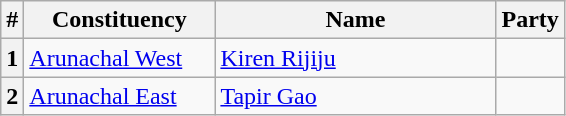<table class="wikitable sortable">
<tr>
<th>#</th>
<th style="width:120px">Constituency</th>
<th style="width:180px">Name</th>
<th colspan=2>Party</th>
</tr>
<tr>
<th>1</th>
<td><a href='#'>Arunachal West</a></td>
<td><a href='#'>Kiren Rijiju</a></td>
<td></td>
</tr>
<tr>
<th>2</th>
<td><a href='#'>Arunachal East</a></td>
<td><a href='#'>Tapir Gao</a></td>
</tr>
</table>
